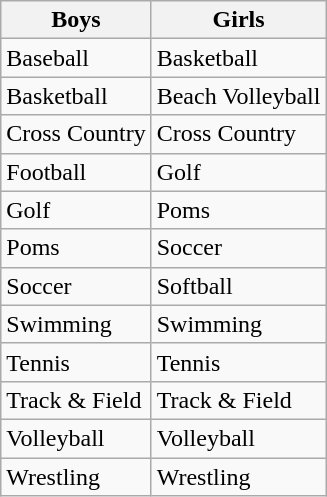<table class="wikitable">
<tr>
<th>Boys</th>
<th>Girls</th>
</tr>
<tr>
<td>Baseball</td>
<td>Basketball</td>
</tr>
<tr>
<td>Basketball</td>
<td>Beach Volleyball</td>
</tr>
<tr>
<td>Cross Country</td>
<td>Cross Country</td>
</tr>
<tr>
<td>Football</td>
<td>Golf</td>
</tr>
<tr>
<td>Golf</td>
<td>Poms</td>
</tr>
<tr>
<td>Poms</td>
<td>Soccer</td>
</tr>
<tr>
<td>Soccer</td>
<td>Softball</td>
</tr>
<tr>
<td>Swimming</td>
<td>Swimming</td>
</tr>
<tr>
<td>Tennis</td>
<td>Tennis</td>
</tr>
<tr>
<td>Track & Field</td>
<td>Track & Field</td>
</tr>
<tr>
<td>Volleyball</td>
<td>Volleyball</td>
</tr>
<tr>
<td>Wrestling</td>
<td>Wrestling</td>
</tr>
</table>
